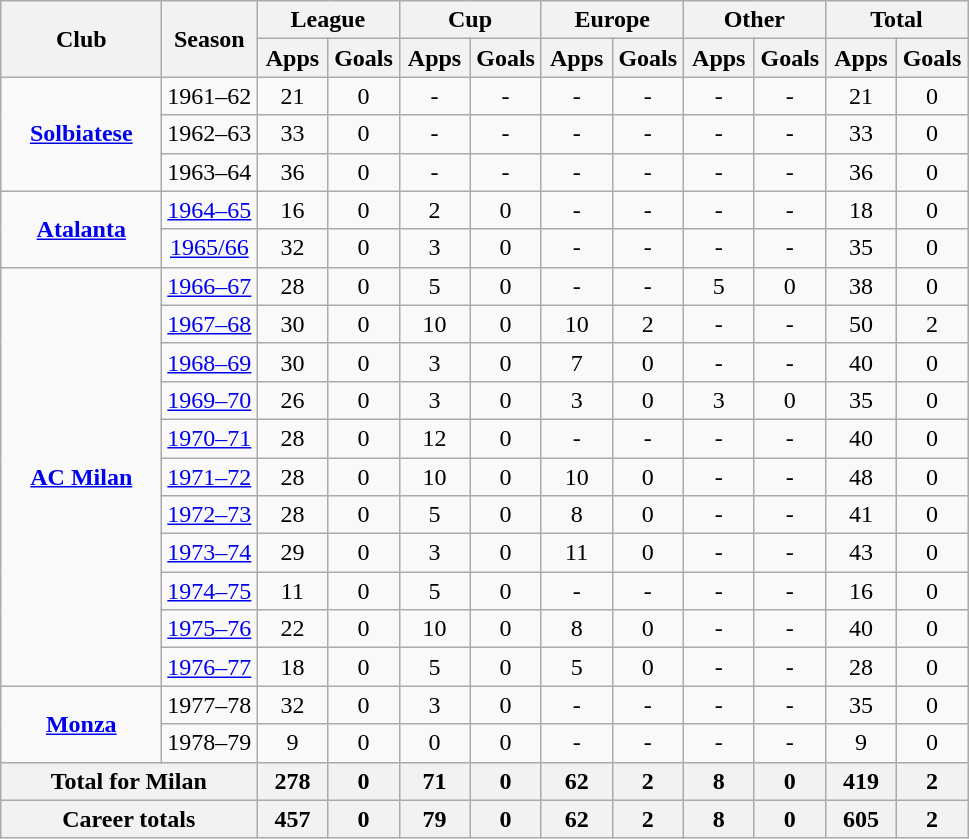<table class="wikitable" style="font-size:100%; text-align: center;">
<tr>
<th rowspan="2" width="100">Club</th>
<th rowspan="2">Season</th>
<th colspan="2">League</th>
<th colspan="2">Cup</th>
<th colspan="2">Europe</th>
<th colspan="2">Other</th>
<th colspan="2">Total</th>
</tr>
<tr>
<th width="40">Apps</th>
<th width="40">Goals</th>
<th width="40">Apps</th>
<th width="40">Goals</th>
<th width="40">Apps</th>
<th width="40">Goals</th>
<th width="40">Apps</th>
<th width="40">Goals</th>
<th width="40">Apps</th>
<th width="40">Goals</th>
</tr>
<tr>
<td rowspan="3"><strong><a href='#'>Solbiatese</a></strong></td>
<td>1961–62</td>
<td>21</td>
<td>0</td>
<td>-</td>
<td>-</td>
<td>-</td>
<td>-</td>
<td>-</td>
<td>-</td>
<td>21</td>
<td>0</td>
</tr>
<tr>
<td>1962–63</td>
<td>33</td>
<td>0</td>
<td>-</td>
<td>-</td>
<td>-</td>
<td>-</td>
<td>-</td>
<td>-</td>
<td>33</td>
<td>0</td>
</tr>
<tr>
<td>1963–64</td>
<td>36</td>
<td>0</td>
<td>-</td>
<td>-</td>
<td>-</td>
<td>-</td>
<td>-</td>
<td>-</td>
<td>36</td>
<td>0</td>
</tr>
<tr>
<td rowspan="2"><strong><a href='#'>Atalanta</a></strong></td>
<td><a href='#'>1964–65</a></td>
<td>16</td>
<td>0</td>
<td>2</td>
<td>0</td>
<td>-</td>
<td>-</td>
<td>-</td>
<td>-</td>
<td>18</td>
<td>0</td>
</tr>
<tr>
<td><a href='#'>1965/66</a></td>
<td>32</td>
<td>0</td>
<td>3</td>
<td>0</td>
<td>-</td>
<td>-</td>
<td>-</td>
<td>-</td>
<td>35</td>
<td>0</td>
</tr>
<tr>
<td rowspan="11"><strong><a href='#'>AC Milan</a></strong></td>
<td><a href='#'>1966–67</a></td>
<td>28</td>
<td>0</td>
<td>5</td>
<td>0</td>
<td>-</td>
<td>-</td>
<td>5</td>
<td>0</td>
<td>38</td>
<td>0</td>
</tr>
<tr>
<td><a href='#'>1967–68</a></td>
<td>30</td>
<td>0</td>
<td>10</td>
<td>0</td>
<td>10</td>
<td>2</td>
<td>-</td>
<td>-</td>
<td>50</td>
<td>2</td>
</tr>
<tr>
<td><a href='#'>1968–69</a></td>
<td>30</td>
<td>0</td>
<td>3</td>
<td>0</td>
<td>7</td>
<td>0</td>
<td>-</td>
<td>-</td>
<td>40</td>
<td>0</td>
</tr>
<tr>
<td><a href='#'>1969–70</a></td>
<td>26</td>
<td>0</td>
<td>3</td>
<td>0</td>
<td>3</td>
<td>0</td>
<td>3</td>
<td>0</td>
<td>35</td>
<td>0</td>
</tr>
<tr>
<td><a href='#'>1970–71</a></td>
<td>28</td>
<td>0</td>
<td>12</td>
<td>0</td>
<td>-</td>
<td>-</td>
<td>-</td>
<td>-</td>
<td>40</td>
<td>0</td>
</tr>
<tr>
<td><a href='#'>1971–72</a></td>
<td>28</td>
<td>0</td>
<td>10</td>
<td>0</td>
<td>10</td>
<td>0</td>
<td>-</td>
<td>-</td>
<td>48</td>
<td>0</td>
</tr>
<tr>
<td><a href='#'>1972–73</a></td>
<td>28</td>
<td>0</td>
<td>5</td>
<td>0</td>
<td>8</td>
<td>0</td>
<td>-</td>
<td>-</td>
<td>41</td>
<td>0</td>
</tr>
<tr>
<td><a href='#'>1973–74</a></td>
<td>29</td>
<td>0</td>
<td>3</td>
<td>0</td>
<td>11</td>
<td>0</td>
<td>-</td>
<td>-</td>
<td>43</td>
<td>0</td>
</tr>
<tr>
<td><a href='#'>1974–75</a></td>
<td>11</td>
<td>0</td>
<td>5</td>
<td>0</td>
<td>-</td>
<td>-</td>
<td>-</td>
<td>-</td>
<td>16</td>
<td>0</td>
</tr>
<tr>
<td><a href='#'>1975–76</a></td>
<td>22</td>
<td>0</td>
<td>10</td>
<td>0</td>
<td>8</td>
<td>0</td>
<td>-</td>
<td>-</td>
<td>40</td>
<td>0</td>
</tr>
<tr>
<td><a href='#'>1976–77</a></td>
<td>18</td>
<td>0</td>
<td>5</td>
<td>0</td>
<td>5</td>
<td>0</td>
<td>-</td>
<td>-</td>
<td>28</td>
<td>0</td>
</tr>
<tr>
<td rowspan="2"><strong><a href='#'>Monza</a></strong></td>
<td>1977–78</td>
<td>32</td>
<td>0</td>
<td>3</td>
<td>0</td>
<td>-</td>
<td>-</td>
<td>-</td>
<td>-</td>
<td>35</td>
<td>0</td>
</tr>
<tr>
<td>1978–79</td>
<td>9</td>
<td>0</td>
<td>0</td>
<td>0</td>
<td>-</td>
<td>-</td>
<td>-</td>
<td>-</td>
<td>9</td>
<td>0</td>
</tr>
<tr>
<th colspan="2">Total for Milan</th>
<th>278</th>
<th>0</th>
<th>71</th>
<th>0</th>
<th>62</th>
<th>2</th>
<th>8</th>
<th>0</th>
<th>419</th>
<th>2</th>
</tr>
<tr>
<th colspan="2">Career totals</th>
<th>457</th>
<th>0</th>
<th>79</th>
<th>0</th>
<th>62</th>
<th>2</th>
<th>8</th>
<th>0</th>
<th>605</th>
<th>2</th>
</tr>
</table>
